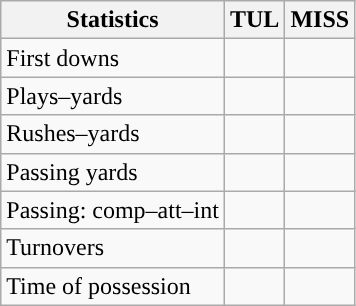<table class="wikitable" style="float:left">
<tr>
<th>Statistics</th>
<th>TUL</th>
<th>MISS</th>
</tr>
<tr>
<td>First downs</td>
<td></td>
<td></td>
</tr>
<tr>
<td>Plays–yards</td>
<td></td>
<td></td>
</tr>
<tr>
<td>Rushes–yards</td>
<td></td>
<td></td>
</tr>
<tr>
<td>Passing yards</td>
<td></td>
<td></td>
</tr>
<tr>
<td>Passing: comp–att–int</td>
<td></td>
<td></td>
</tr>
<tr>
<td>Turnovers</td>
<td></td>
<td></td>
</tr>
<tr>
<td>Time of possession</td>
<td></td>
<td></td>
</tr>
</table>
